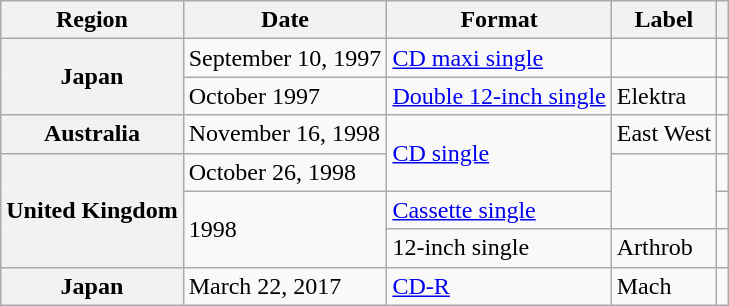<table class="wikitable plainrowheaders">
<tr>
<th scope="col">Region</th>
<th scope="col">Date</th>
<th scope="col">Format</th>
<th scope="col">Label</th>
<th scope="col"></th>
</tr>
<tr>
<th scope="row" rowspan="2">Japan</th>
<td>September 10, 1997</td>
<td><a href='#'>CD maxi single</a></td>
<td></td>
<td></td>
</tr>
<tr>
<td>October 1997</td>
<td><a href='#'>Double 12-inch single</a></td>
<td>Elektra</td>
<td></td>
</tr>
<tr>
<th scope="row">Australia</th>
<td>November 16, 1998</td>
<td rowspan="2"><a href='#'>CD single</a></td>
<td>East West</td>
<td></td>
</tr>
<tr>
<th scope="row" rowspan="3">United Kingdom</th>
<td>October 26, 1998</td>
<td rowspan="2"></td>
<td></td>
</tr>
<tr>
<td rowspan="2">1998</td>
<td><a href='#'>Cassette single</a></td>
<td></td>
</tr>
<tr>
<td>12-inch single</td>
<td>Arthrob</td>
<td></td>
</tr>
<tr>
<th scope="row">Japan</th>
<td>March 22, 2017</td>
<td><a href='#'>CD-R</a></td>
<td>Mach</td>
<td></td>
</tr>
</table>
